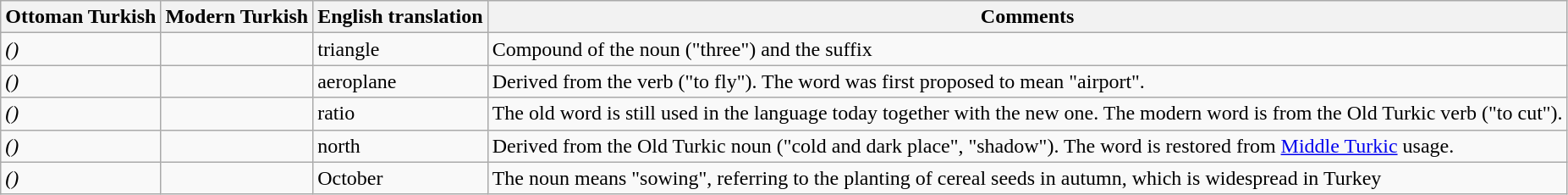<table class="wikitable">
<tr>
<th align=left>Ottoman Turkish</th>
<th align=left>Modern Turkish</th>
<th align=left>English translation</th>
<th align=left>Comments</th>
</tr>
<tr>
<td><em> ()</em></td>
<td><em></em></td>
<td>triangle</td>
<td>Compound of the noun <em></em> ("three") and the suffix <em></em></td>
</tr>
<tr>
<td><em> ()</em></td>
<td><em></em></td>
<td>aeroplane</td>
<td>Derived from the verb <em></em> ("to fly"). The word was first proposed to mean "airport".</td>
</tr>
<tr>
<td><em> ()</em></td>
<td><em></em></td>
<td>ratio</td>
<td>The old word is still used in the language today together with the new one. The modern word is from the Old Turkic verb <em></em> ("to cut").</td>
</tr>
<tr>
<td><em> ()</em></td>
<td><em></em></td>
<td>north</td>
<td>Derived from the Old Turkic noun <em></em> ("cold and dark place", "shadow"). The word is restored from <a href='#'>Middle Turkic</a> usage.</td>
</tr>
<tr>
<td><em> ()</em></td>
<td><em></em></td>
<td>October</td>
<td>The noun <em></em> means "sowing", referring to the planting of cereal seeds in autumn, which is widespread in Turkey</td>
</tr>
</table>
